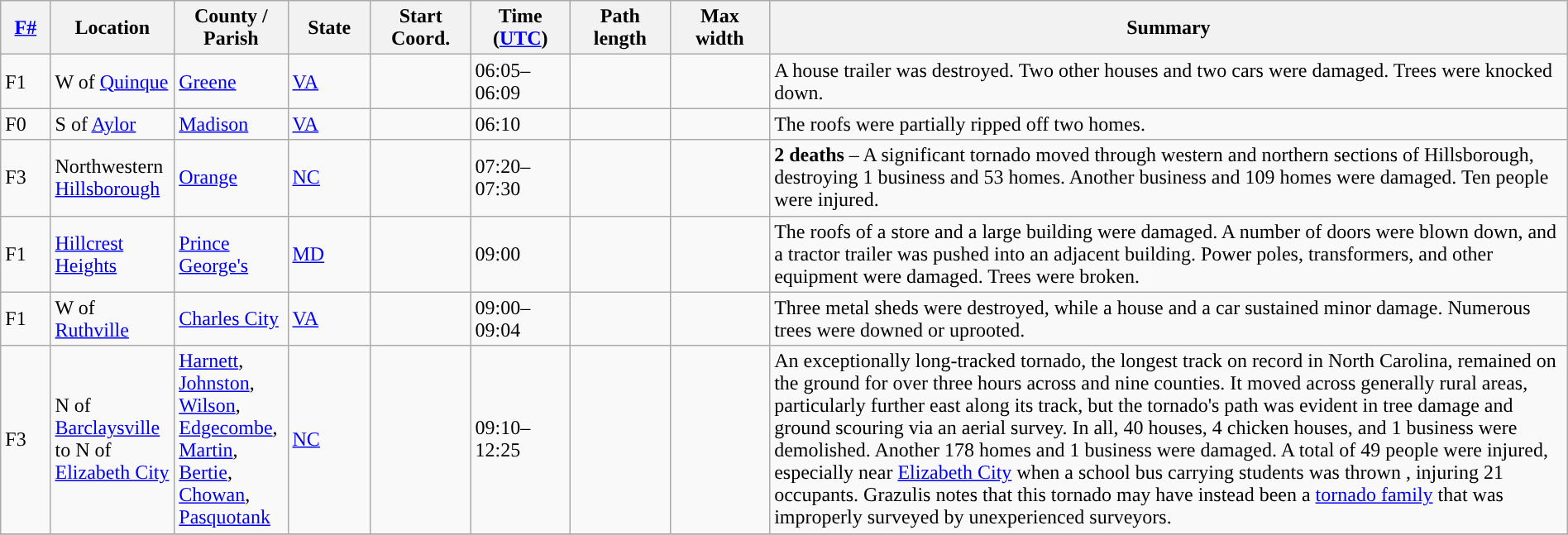<table class="wikitable sortable" style="width:100%;">
<tr>
<th scope="col"  style="width:3%; text-align:center;"><a href='#'>F#</a></th>
<th scope="col"  style="width:7%; text-align:center;" class="unsortable">Location</th>
<th scope="col"  style="width:6%; text-align:center;" class="unsortable">County / Parish</th>
<th scope="col"  style="width:5%; text-align:center;">State</th>
<th scope="col"  style="width:6%; text-align:center;">Start Coord.</th>
<th scope="col"  style="width:6%; text-align:center;">Time (<a href='#'>UTC</a>)</th>
<th scope="col"  style="width:6%; text-align:center;">Path length</th>
<th scope="col"  style="width:6%; text-align:center;">Max width</th>
<th scope="col" class="unsortable" style="width:48%; text-align:center;">Summary</th>
</tr>
<tr>
<td>F1</td>
<td>W of <a href='#'>Quinque</a></td>
<td><a href='#'>Greene</a></td>
<td><a href='#'>VA</a></td>
<td></td>
<td>06:05–06:09</td>
<td></td>
<td></td>
<td>A house trailer was destroyed. Two other houses and two cars were damaged. Trees were knocked down.</td>
</tr>
<tr>
<td>F0</td>
<td>S of <a href='#'>Aylor</a></td>
<td><a href='#'>Madison</a></td>
<td><a href='#'>VA</a></td>
<td></td>
<td>06:10</td>
<td></td>
<td></td>
<td>The roofs were partially ripped off two homes.</td>
</tr>
<tr>
<td>F3</td>
<td>Northwestern <a href='#'>Hillsborough</a></td>
<td><a href='#'>Orange</a></td>
<td><a href='#'>NC</a></td>
<td></td>
<td>07:20–07:30</td>
<td></td>
<td></td>
<td><strong>2 deaths</strong> – A significant tornado moved through western and northern sections of Hillsborough, destroying 1 business and 53 homes. Another business and 109 homes were damaged. Ten people were injured.</td>
</tr>
<tr>
<td>F1</td>
<td><a href='#'>Hillcrest Heights</a></td>
<td><a href='#'>Prince George's</a></td>
<td><a href='#'>MD</a></td>
<td></td>
<td>09:00</td>
<td></td>
<td></td>
<td>The roofs of a store and a large building were damaged. A number of  doors were blown down, and a tractor trailer was pushed into an adjacent building. Power poles, transformers, and other equipment were damaged. Trees were broken.</td>
</tr>
<tr>
<td>F1</td>
<td>W of <a href='#'>Ruthville</a></td>
<td><a href='#'>Charles City</a></td>
<td><a href='#'>VA</a></td>
<td></td>
<td>09:00–09:04</td>
<td></td>
<td></td>
<td>Three metal sheds were destroyed, while a house and a car sustained minor damage. Numerous trees were downed or uprooted.</td>
</tr>
<tr>
<td>F3</td>
<td>N of <a href='#'>Barclaysville</a> to N of <a href='#'>Elizabeth City</a></td>
<td><a href='#'>Harnett</a>, <a href='#'>Johnston</a>, <a href='#'>Wilson</a>, <a href='#'>Edgecombe</a>, <a href='#'>Martin</a>, <a href='#'>Bertie</a>, <a href='#'>Chowan</a>, <a href='#'>Pasquotank</a></td>
<td><a href='#'>NC</a></td>
<td></td>
<td>09:10–12:25</td>
<td></td>
<td></td>
<td>An exceptionally long-tracked tornado, the longest track on record in North Carolina, remained on the ground for over three hours across  and nine counties. It moved across generally rural areas, particularly further east along its track, but the tornado's path was evident in tree damage and ground scouring via an aerial survey. In all, 40 houses, 4 chicken houses, and 1 business were demolished. Another 178 homes and 1 business were damaged. A total of 49 people were injured, especially near <a href='#'>Elizabeth City</a> when a  school bus carrying students was thrown , injuring 21 occupants. Grazulis notes that this tornado may have instead been a <a href='#'>tornado family</a> that was improperly surveyed by unexperienced surveyors.</td>
</tr>
<tr>
</tr>
</table>
